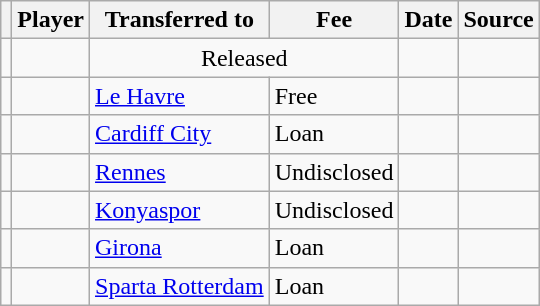<table class="wikitable plainrowheaders sortable">
<tr>
<th></th>
<th scope="col">Player</th>
<th>Transferred to</th>
<th style="width: 65px;">Fee</th>
<th scope="col">Date</th>
<th scope="col">Source</th>
</tr>
<tr>
<td align="center"></td>
<td></td>
<td colspan="2" style="text-align: center;">Released</td>
<td></td>
<td></td>
</tr>
<tr>
<td align="center"></td>
<td></td>
<td> <a href='#'>Le Havre</a></td>
<td>Free</td>
<td></td>
<td></td>
</tr>
<tr>
<td align="center"></td>
<td></td>
<td> <a href='#'>Cardiff City</a></td>
<td>Loan</td>
<td></td>
<td></td>
</tr>
<tr>
<td align="center"></td>
<td></td>
<td> <a href='#'>Rennes</a></td>
<td>Undisclosed</td>
<td></td>
<td></td>
</tr>
<tr>
<td align="center"></td>
<td></td>
<td> <a href='#'>Konyaspor</a></td>
<td>Undisclosed</td>
<td></td>
<td></td>
</tr>
<tr>
<td align="center"></td>
<td></td>
<td> <a href='#'>Girona</a></td>
<td>Loan</td>
<td></td>
<td></td>
</tr>
<tr>
<td align="center"></td>
<td></td>
<td> <a href='#'>Sparta Rotterdam</a></td>
<td>Loan</td>
<td></td>
<td></td>
</tr>
</table>
